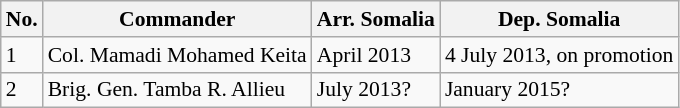<table class="wikitable" style="font-size:90%; text-align:left;">
<tr>
<th>No.</th>
<th>Commander</th>
<th>Arr. Somalia</th>
<th>Dep. Somalia</th>
</tr>
<tr>
<td>1</td>
<td>Col. Mamadi Mohamed Keita</td>
<td>April 2013</td>
<td>4 July 2013, on promotion</td>
</tr>
<tr>
<td>2</td>
<td>Brig. Gen. Tamba R. Allieu </td>
<td>July 2013?</td>
<td>January 2015?</td>
</tr>
</table>
